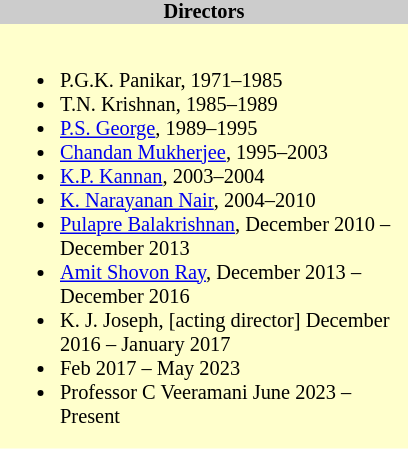<table class="toccolours" style="float: right; margin-left: 1em; font-size: 85%; background:#ffffcc; color:black; width:20em; max-width: 25%;" cellspacing="0" cellpadding="0">
<tr>
<th style="background-color:#cccccc;">Directors</th>
</tr>
<tr>
<td style="text-align: left;"><br><ul><li>P.G.K. Panikar, 1971–1985</li><li>T.N. Krishnan, 1985–1989</li><li><a href='#'>P.S. George</a>, 1989–1995</li><li><a href='#'>Chandan Mukherjee</a>, 1995–2003</li><li><a href='#'>K.P. Kannan</a>, 2003–2004</li><li><a href='#'>K. Narayanan Nair</a>, 2004–2010</li><li><a href='#'>Pulapre Balakrishnan</a>, December 2010 – December 2013</li><li><a href='#'>Amit Shovon Ray</a>, December 2013 – December 2016</li><li>K. J. Joseph, [acting director] December 2016 – January 2017</li><li>  Feb 2017 – May 2023</li><li>Professor C Veeramani  June 2023 – Present</li></ul></td>
</tr>
</table>
